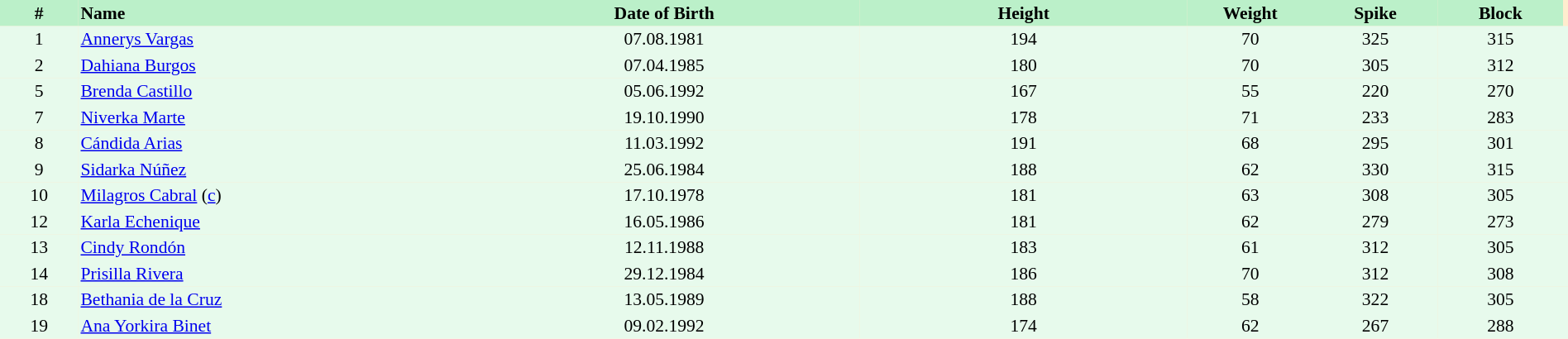<table border=0 cellpadding=2 cellspacing=0  |- bgcolor=#FFECCE style="text-align:center; font-size:90%;" width=100%>
<tr bgcolor=#BBF0C9>
<th width=5%>#</th>
<th width=25% align=left>Name</th>
<th width=25%>Date of Birth</th>
<th width=21%>Height</th>
<th width=8%>Weight</th>
<th width=8%>Spike</th>
<th width=8%>Block</th>
</tr>
<tr bgcolor=#E7FAEC>
<td>1</td>
<td align=left><a href='#'>Annerys Vargas</a></td>
<td>07.08.1981</td>
<td>194</td>
<td>70</td>
<td>325</td>
<td>315</td>
<td></td>
</tr>
<tr bgcolor=#E7FAEC>
<td>2</td>
<td align=left><a href='#'>Dahiana Burgos</a></td>
<td>07.04.1985</td>
<td>180</td>
<td>70</td>
<td>305</td>
<td>312</td>
<td></td>
</tr>
<tr bgcolor=#E7FAEC>
<td>5</td>
<td align=left><a href='#'>Brenda Castillo</a></td>
<td>05.06.1992</td>
<td>167</td>
<td>55</td>
<td>220</td>
<td>270</td>
<td></td>
</tr>
<tr bgcolor=#E7FAEC>
<td>7</td>
<td align=left><a href='#'>Niverka Marte</a></td>
<td>19.10.1990</td>
<td>178</td>
<td>71</td>
<td>233</td>
<td>283</td>
<td></td>
</tr>
<tr bgcolor=#E7FAEC>
<td>8</td>
<td align=left><a href='#'>Cándida Arias</a></td>
<td>11.03.1992</td>
<td>191</td>
<td>68</td>
<td>295</td>
<td>301</td>
<td></td>
</tr>
<tr bgcolor=#E7FAEC>
<td>9</td>
<td align=left><a href='#'>Sidarka Núñez</a></td>
<td>25.06.1984</td>
<td>188</td>
<td>62</td>
<td>330</td>
<td>315</td>
<td></td>
</tr>
<tr bgcolor=#E7FAEC>
<td>10</td>
<td align=left><a href='#'>Milagros Cabral</a> (<a href='#'>c</a>)</td>
<td>17.10.1978</td>
<td>181</td>
<td>63</td>
<td>308</td>
<td>305</td>
<td></td>
</tr>
<tr bgcolor=#E7FAEC>
<td>12</td>
<td align=left><a href='#'>Karla Echenique</a></td>
<td>16.05.1986</td>
<td>181</td>
<td>62</td>
<td>279</td>
<td>273</td>
<td></td>
</tr>
<tr bgcolor=#E7FAEC>
<td>13</td>
<td align=left><a href='#'>Cindy Rondón</a></td>
<td>12.11.1988</td>
<td>183</td>
<td>61</td>
<td>312</td>
<td>305</td>
<td></td>
</tr>
<tr bgcolor=#E7FAEC>
<td>14</td>
<td align=left><a href='#'>Prisilla Rivera</a></td>
<td>29.12.1984</td>
<td>186</td>
<td>70</td>
<td>312</td>
<td>308</td>
<td></td>
</tr>
<tr bgcolor=#E7FAEC>
<td>18</td>
<td align=left><a href='#'>Bethania de la Cruz</a></td>
<td>13.05.1989</td>
<td>188</td>
<td>58</td>
<td>322</td>
<td>305</td>
<td></td>
</tr>
<tr bgcolor=#E7FAEC>
<td>19</td>
<td align=left><a href='#'>Ana Yorkira Binet</a></td>
<td>09.02.1992</td>
<td>174</td>
<td>62</td>
<td>267</td>
<td>288</td>
<td></td>
</tr>
</table>
